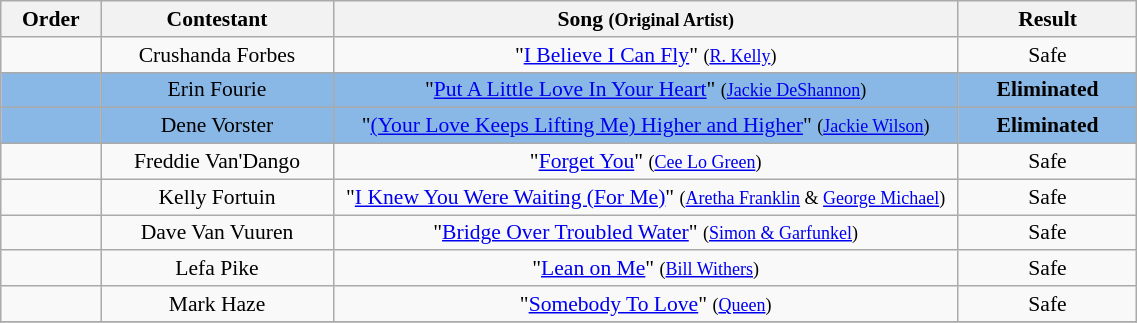<table class="wikitable" style="font-size:90%; width:60%; text-align: center;">
<tr>
<th width="05%">Order</th>
<th width="13%">Contestant</th>
<th width="35%">Song <small>(Original Artist)</small></th>
<th width="10%">Result</th>
</tr>
<tr>
<td></td>
<td>Crushanda Forbes</td>
<td>"<a href='#'>I Believe I Can Fly</a>" <small>(<a href='#'>R. Kelly</a>)</small></td>
<td>Safe</td>
</tr>
<tr>
<td bgcolor="8AB8E6"></td>
<td bgcolor="8AB8E6">Erin Fourie</td>
<td bgcolor="8AB8E6">"<a href='#'>Put A Little Love In Your Heart</a>" <small>(<a href='#'>Jackie DeShannon</a>)</small></td>
<td bgcolor="8AB8E6"><strong>Eliminated</strong></td>
</tr>
<tr>
<td bgcolor="8AB8E6"></td>
<td bgcolor="8AB8E6">Dene Vorster</td>
<td bgcolor="8AB8E6">"<a href='#'>(Your Love Keeps Lifting Me) Higher and Higher</a>" <small>(<a href='#'>Jackie Wilson</a>)</small></td>
<td bgcolor="8AB8E6"><strong>Eliminated</strong></td>
</tr>
<tr>
<td></td>
<td>Freddie Van'Dango</td>
<td>"<a href='#'>Forget You</a>" <small>(<a href='#'>Cee Lo Green</a>)</small></td>
<td>Safe</td>
</tr>
<tr>
<td></td>
<td>Kelly Fortuin</td>
<td>"<a href='#'>I Knew You Were Waiting (For Me)</a>" <small>(<a href='#'>Aretha Franklin</a> & <a href='#'>George Michael</a>)</small></td>
<td>Safe</td>
</tr>
<tr>
<td></td>
<td>Dave Van Vuuren</td>
<td>"<a href='#'>Bridge Over Troubled Water</a>" <small>(<a href='#'>Simon & Garfunkel</a>)</small></td>
<td>Safe</td>
</tr>
<tr>
<td></td>
<td>Lefa Pike</td>
<td>"<a href='#'>Lean on Me</a>" <small>(<a href='#'>Bill Withers</a>)</small></td>
<td>Safe</td>
</tr>
<tr>
<td></td>
<td>Mark Haze</td>
<td>"<a href='#'>Somebody To Love</a>" <small>(<a href='#'>Queen</a>)</small></td>
<td>Safe</td>
</tr>
<tr>
</tr>
</table>
